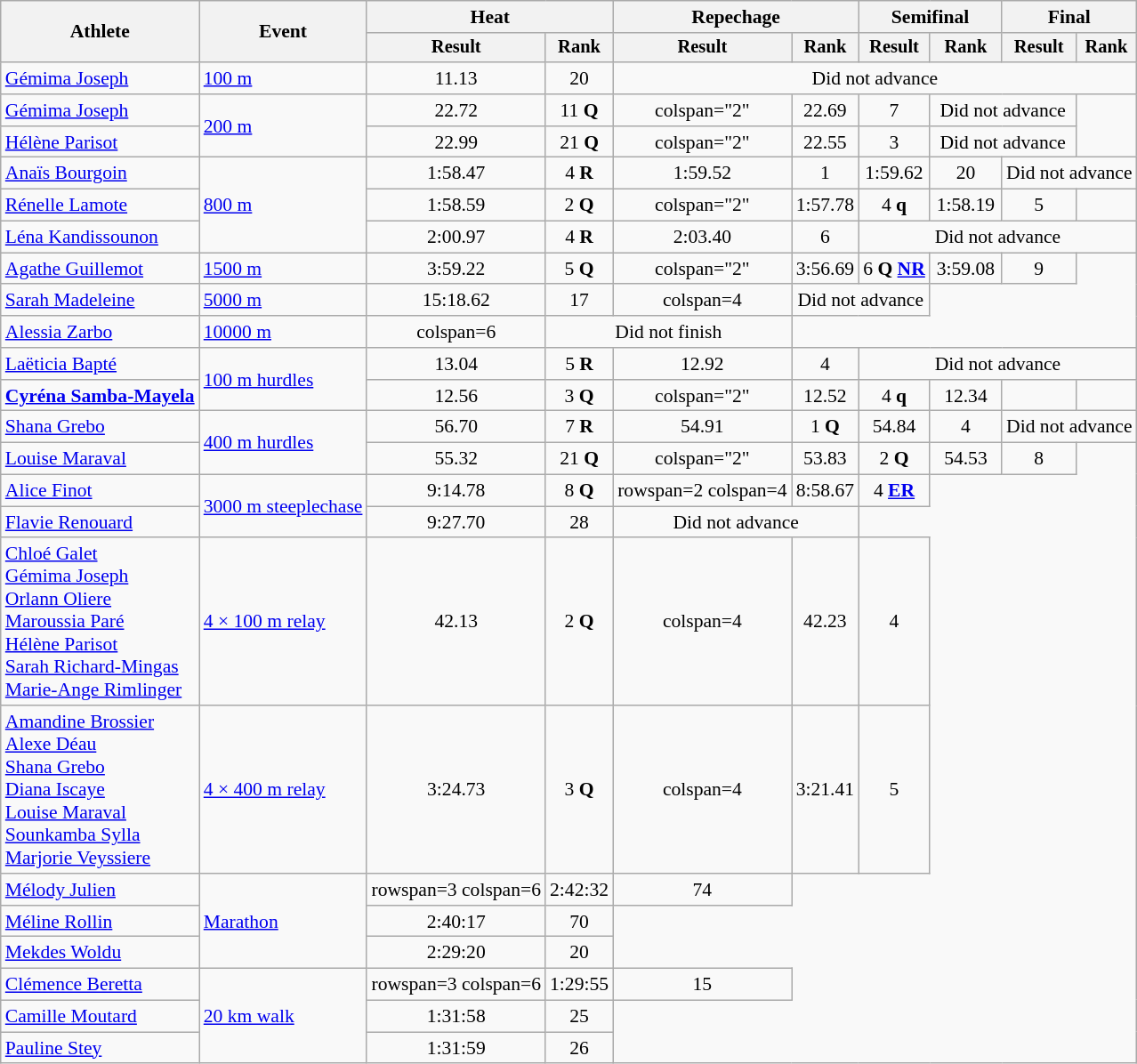<table class="wikitable" style="font-size:90%">
<tr>
<th rowspan="2">Athlete</th>
<th rowspan="2">Event</th>
<th colspan="2">Heat</th>
<th colspan="2">Repechage</th>
<th colspan="2">Semifinal</th>
<th colspan="2">Final</th>
</tr>
<tr style="font-size:95%">
<th>Result</th>
<th>Rank</th>
<th>Result</th>
<th>Rank</th>
<th>Result</th>
<th>Rank</th>
<th>Result</th>
<th>Rank</th>
</tr>
<tr align=center>
<td align=left><a href='#'>Gémima Joseph</a></td>
<td align=left><a href='#'>100 m</a></td>
<td>11.13</td>
<td>20</td>
<td colspan="6">Did not advance</td>
</tr>
<tr align=center>
<td align=left><a href='#'>Gémima Joseph</a></td>
<td align=left rowspan=2><a href='#'>200 m</a></td>
<td>22.72</td>
<td>11 <strong>Q</strong></td>
<td>colspan="2" </td>
<td>22.69</td>
<td>7</td>
<td colspan="2">Did not advance</td>
</tr>
<tr align=center>
<td align=left><a href='#'>Hélène Parisot</a></td>
<td>22.99</td>
<td>21 <strong>Q</strong></td>
<td>colspan="2" </td>
<td>22.55</td>
<td>3</td>
<td colspan="2">Did not advance</td>
</tr>
<tr align=center>
<td align=left><a href='#'>Anaïs Bourgoin</a></td>
<td align=left rowspan=3><a href='#'>800 m</a></td>
<td>1:58.47</td>
<td>4 <strong>R</strong></td>
<td>1:59.52</td>
<td>1</td>
<td>1:59.62</td>
<td>20</td>
<td colspan="2">Did not advance</td>
</tr>
<tr align=center>
<td align=left><a href='#'>Rénelle Lamote</a></td>
<td>1:58.59</td>
<td>2 <strong>Q</strong></td>
<td>colspan="2" </td>
<td>1:57.78</td>
<td>4 <strong>q</strong></td>
<td>1:58.19</td>
<td>5</td>
</tr>
<tr align=center>
<td align=left><a href='#'>Léna Kandissounon</a></td>
<td>2:00.97</td>
<td>4 <strong>R</strong></td>
<td>2:03.40</td>
<td>6</td>
<td colspan="4">Did not advance</td>
</tr>
<tr align=center>
<td align=left><a href='#'>Agathe Guillemot</a></td>
<td align=left><a href='#'>1500 m</a></td>
<td>3:59.22</td>
<td>5 <strong>Q</strong></td>
<td>colspan="2" </td>
<td>3:56.69</td>
<td>6 <strong>Q</strong> <strong><a href='#'>NR</a></strong></td>
<td>3:59.08</td>
<td>9</td>
</tr>
<tr align=center>
<td align=left><a href='#'>Sarah Madeleine</a></td>
<td align=left><a href='#'>5000 m</a></td>
<td>15:18.62</td>
<td>17</td>
<td>colspan=4 </td>
<td colspan="2">Did not advance</td>
</tr>
<tr align=center>
<td align=left><a href='#'>Alessia Zarbo</a></td>
<td align=left><a href='#'>10000 m</a></td>
<td>colspan=6 </td>
<td colspan="2">Did not finish</td>
</tr>
<tr align=center>
<td align=left><a href='#'>Laëticia Bapté</a></td>
<td align=left rowspan=2><a href='#'>100 m hurdles</a></td>
<td>13.04</td>
<td>5 <strong>R</strong></td>
<td>12.92</td>
<td>4</td>
<td colspan="4">Did not advance</td>
</tr>
<tr align=center>
<td align=left><strong><a href='#'>Cyréna Samba-Mayela</a></strong></td>
<td>12.56</td>
<td>3 <strong>Q</strong></td>
<td>colspan="2" </td>
<td>12.52</td>
<td>4 <strong>q</strong></td>
<td>12.34</td>
<td></td>
</tr>
<tr align=center>
<td align=left><a href='#'>Shana Grebo</a></td>
<td align=left rowspan=2><a href='#'>400 m hurdles</a></td>
<td>56.70</td>
<td>7 <strong>R</strong></td>
<td>54.91</td>
<td>1 <strong>Q</strong></td>
<td>54.84</td>
<td>4</td>
<td colspan="2">Did not advance</td>
</tr>
<tr align=center>
<td align=left><a href='#'>Louise Maraval</a></td>
<td>55.32</td>
<td>21 <strong>Q</strong></td>
<td>colspan="2" </td>
<td>53.83</td>
<td>2 <strong>Q</strong></td>
<td>54.53</td>
<td>8</td>
</tr>
<tr align=center>
<td align=left><a href='#'>Alice Finot</a></td>
<td align=left rowspan=2><a href='#'>3000 m steeplechase</a></td>
<td>9:14.78</td>
<td>8 <strong>Q</strong></td>
<td>rowspan=2 colspan=4 </td>
<td>8:58.67</td>
<td>4 <strong><a href='#'>ER</a></strong></td>
</tr>
<tr align=center>
<td align=left><a href='#'>Flavie Renouard</a></td>
<td>9:27.70</td>
<td>28</td>
<td colspan="2">Did not advance</td>
</tr>
<tr align=center>
<td align=left><a href='#'>Chloé Galet</a><br><a href='#'>Gémima Joseph</a><br><a href='#'>Orlann Oliere</a><br><a href='#'>Maroussia Paré</a><br><a href='#'>Hélène Parisot</a><br><a href='#'>Sarah Richard-Mingas</a><br><a href='#'>Marie-Ange Rimlinger</a></td>
<td align=left><a href='#'>4 × 100 m relay</a></td>
<td>42.13</td>
<td>2 <strong>Q</strong></td>
<td>colspan=4 </td>
<td>42.23</td>
<td>4</td>
</tr>
<tr align=center>
<td align=left><a href='#'>Amandine Brossier</a><br><a href='#'>Alexe Déau</a><br><a href='#'>Shana Grebo</a><br><a href='#'>Diana Iscaye</a><br><a href='#'>Louise Maraval</a><br><a href='#'>Sounkamba Sylla</a><br><a href='#'>Marjorie Veyssiere</a></td>
<td align=left><a href='#'>4 × 400 m relay</a></td>
<td>3:24.73</td>
<td>3 <strong>Q</strong></td>
<td>colspan=4 </td>
<td>3:21.41 <strong></strong></td>
<td>5</td>
</tr>
<tr align=center>
<td align=left><a href='#'>Mélody Julien</a></td>
<td align=left rowspan=3><a href='#'>Marathon</a></td>
<td>rowspan=3 colspan=6 </td>
<td>2:42:32 <strong></strong></td>
<td>74</td>
</tr>
<tr align=center>
<td align=left><a href='#'>Méline Rollin</a></td>
<td>2:40:17</td>
<td>70</td>
</tr>
<tr align=center>
<td align=left><a href='#'>Mekdes Woldu</a></td>
<td>2:29:20 <strong></strong></td>
<td>20</td>
</tr>
<tr align=center>
<td align=left><a href='#'>Clémence Beretta</a></td>
<td align=left rowspan=3><a href='#'>20 km walk</a></td>
<td>rowspan=3 colspan=6 </td>
<td>1:29:55</td>
<td>15</td>
</tr>
<tr align=center>
<td align=left><a href='#'>Camille Moutard</a></td>
<td>1:31:58</td>
<td>25</td>
</tr>
<tr align=center>
<td align=left><a href='#'>Pauline Stey</a></td>
<td>1:31:59</td>
<td>26</td>
</tr>
</table>
